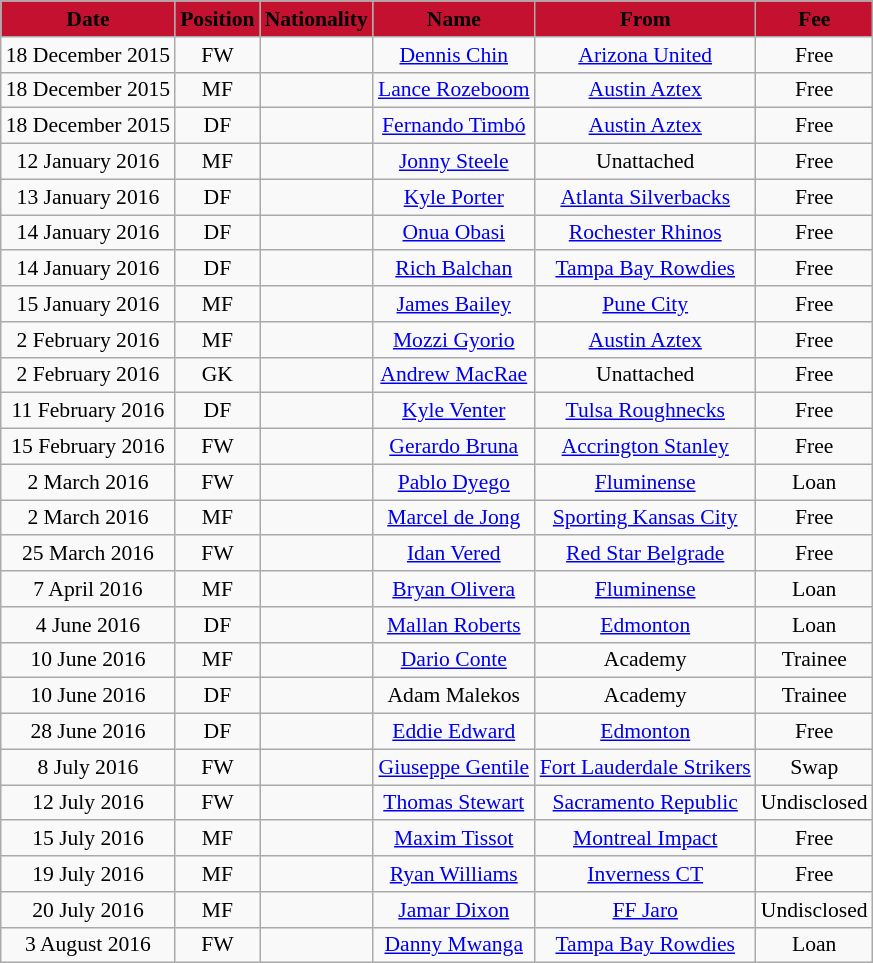<table class="wikitable"  style="text-align:center; font-size:90%; ">
<tr>
<th style="background:#c4112f; color:#000;" scope="col">Date</th>
<th style="background:#c4112f; color:#000;" scope="col">Position</th>
<th style="background:#c4112f; color:#000;" scope="col">Nationality</th>
<th style="background:#c4112f; color:#000;" scope="col">Name</th>
<th style="background:#c4112f; color:#000;" scope="col">From</th>
<th style="background:#c4112f; color:#000;" scope="col">Fee</th>
</tr>
<tr>
<td>18 December 2015</td>
<td>FW</td>
<td></td>
<td><a href='#'>Dennis Chin</a></td>
<td> <a href='#'>Arizona United</a></td>
<td>Free</td>
</tr>
<tr>
<td>18 December 2015</td>
<td>MF</td>
<td></td>
<td><a href='#'>Lance Rozeboom</a></td>
<td> <a href='#'>Austin Aztex</a></td>
<td>Free</td>
</tr>
<tr>
<td>18 December 2015</td>
<td>DF</td>
<td></td>
<td><a href='#'>Fernando Timbó</a></td>
<td> <a href='#'>Austin Aztex</a></td>
<td>Free</td>
</tr>
<tr>
<td>12 January 2016</td>
<td>MF</td>
<td></td>
<td><a href='#'>Jonny Steele</a></td>
<td>Unattached</td>
<td>Free</td>
</tr>
<tr>
<td>13 January 2016</td>
<td>DF</td>
<td></td>
<td><a href='#'>Kyle Porter</a></td>
<td> <a href='#'>Atlanta Silverbacks</a></td>
<td>Free</td>
</tr>
<tr>
<td>14 January 2016</td>
<td>DF</td>
<td></td>
<td><a href='#'>Onua Obasi</a></td>
<td> <a href='#'>Rochester Rhinos</a></td>
<td>Free</td>
</tr>
<tr>
<td>14 January 2016</td>
<td>DF</td>
<td></td>
<td><a href='#'>Rich Balchan</a></td>
<td> <a href='#'>Tampa Bay Rowdies</a></td>
<td>Free</td>
</tr>
<tr>
<td>15 January 2016</td>
<td>MF</td>
<td></td>
<td><a href='#'>James Bailey</a></td>
<td> <a href='#'>Pune City</a></td>
<td>Free</td>
</tr>
<tr>
<td>2 February 2016</td>
<td>MF</td>
<td></td>
<td><a href='#'>Mozzi Gyorio</a></td>
<td> <a href='#'>Austin Aztex</a></td>
<td>Free</td>
</tr>
<tr>
<td>2 February 2016</td>
<td>GK</td>
<td></td>
<td><a href='#'>Andrew MacRae</a></td>
<td>Unattached</td>
<td>Free</td>
</tr>
<tr>
<td>11 February 2016</td>
<td>DF</td>
<td></td>
<td><a href='#'>Kyle Venter</a></td>
<td> <a href='#'>Tulsa Roughnecks</a></td>
<td>Free</td>
</tr>
<tr>
<td>15 February 2016</td>
<td>FW</td>
<td></td>
<td><a href='#'>Gerardo Bruna</a></td>
<td> <a href='#'>Accrington Stanley</a></td>
<td>Free</td>
</tr>
<tr>
<td>2 March 2016</td>
<td>FW</td>
<td></td>
<td><a href='#'>Pablo Dyego</a></td>
<td> <a href='#'>Fluminense</a></td>
<td>Loan</td>
</tr>
<tr>
<td>2 March 2016</td>
<td>MF</td>
<td></td>
<td><a href='#'>Marcel de Jong</a></td>
<td> <a href='#'>Sporting Kansas City</a></td>
<td>Free</td>
</tr>
<tr>
<td>25 March 2016</td>
<td>FW</td>
<td></td>
<td><a href='#'>Idan Vered</a></td>
<td> <a href='#'>Red Star Belgrade</a></td>
<td>Free</td>
</tr>
<tr>
<td>7 April 2016</td>
<td>MF</td>
<td></td>
<td><a href='#'>Bryan Olivera</a></td>
<td> <a href='#'>Fluminense</a></td>
<td>Loan</td>
</tr>
<tr>
<td>4 June 2016</td>
<td>DF</td>
<td></td>
<td><a href='#'>Mallan Roberts</a></td>
<td><a href='#'>Edmonton</a></td>
<td>Loan</td>
</tr>
<tr>
<td>10 June 2016</td>
<td>MF</td>
<td></td>
<td><a href='#'>Dario Conte</a></td>
<td>Academy</td>
<td>Trainee</td>
</tr>
<tr>
<td>10 June 2016</td>
<td>DF</td>
<td></td>
<td>Adam Malekos</td>
<td>Academy</td>
<td>Trainee</td>
</tr>
<tr>
<td>28 June 2016</td>
<td>DF</td>
<td></td>
<td><a href='#'>Eddie Edward</a></td>
<td><a href='#'>Edmonton</a></td>
<td>Free</td>
</tr>
<tr>
<td>8 July 2016</td>
<td>FW</td>
<td></td>
<td><a href='#'>Giuseppe Gentile</a></td>
<td> <a href='#'>Fort Lauderdale Strikers</a></td>
<td>Swap</td>
</tr>
<tr>
<td>12 July 2016</td>
<td>FW</td>
<td></td>
<td><a href='#'>Thomas Stewart</a></td>
<td> <a href='#'>Sacramento Republic</a></td>
<td>Undisclosed</td>
</tr>
<tr>
<td>15 July 2016</td>
<td>MF</td>
<td></td>
<td><a href='#'>Maxim Tissot</a></td>
<td><a href='#'>Montreal Impact</a></td>
<td>Free</td>
</tr>
<tr>
<td>19 July 2016</td>
<td>MF</td>
<td></td>
<td><a href='#'>Ryan Williams</a></td>
<td> <a href='#'>Inverness CT</a></td>
<td>Free</td>
</tr>
<tr>
<td>20 July 2016</td>
<td>MF</td>
<td></td>
<td><a href='#'>Jamar Dixon</a></td>
<td> <a href='#'>FF Jaro</a></td>
<td>Undisclosed</td>
</tr>
<tr>
<td>3 August 2016</td>
<td>FW</td>
<td></td>
<td><a href='#'>Danny Mwanga</a></td>
<td> <a href='#'>Tampa Bay Rowdies</a></td>
<td>Loan</td>
</tr>
</table>
